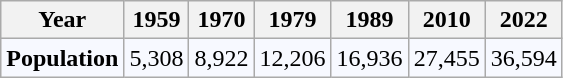<table class="wikitable">
<tr>
<th>Year</th>
<th>1959</th>
<th>1970</th>
<th>1979</th>
<th>1989</th>
<th>2010</th>
<th>2022</th>
</tr>
<tr bgcolor="#f7f9ff">
<td align=center><strong>Population</strong></td>
<td align=center>5,308</td>
<td align=center>8,922</td>
<td align=center>12,206</td>
<td align=center>16,936</td>
<td align=center>27,455</td>
<td>36,594</td>
</tr>
</table>
